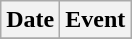<table class="wikitable">
<tr>
<th>Date</th>
<th>Event</th>
</tr>
<tr>
</tr>
</table>
